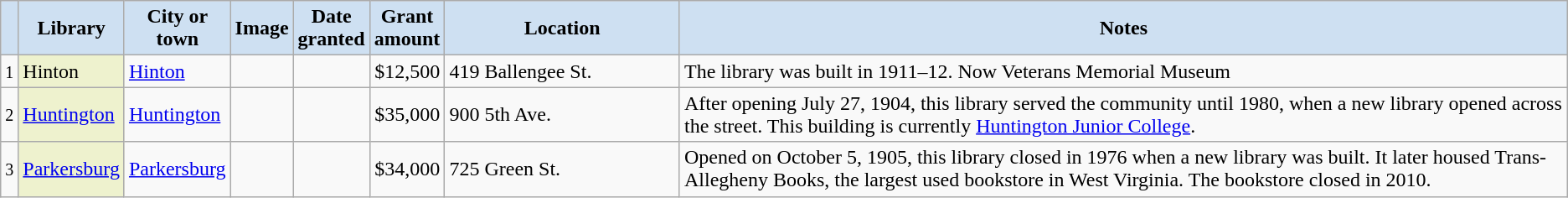<table class="wikitable sortable" align="center">
<tr>
<th style="background-color:#CEE0F2;"></th>
<th style="background-color:#CEE0F2;"><strong>Library</strong></th>
<th style="background-color:#CEE0F2;"><strong>City or<br>town</strong></th>
<th style="background-color:#CEE0F2;" class="unsortable"><strong>Image</strong></th>
<th style="background-color:#CEE0F2;"><strong>Date<br>granted</strong></th>
<th style="background-color:#CEE0F2;"><strong>Grant<br>amount</strong></th>
<th style="background-color:#CEE0F2;" width=15%><strong>Location</strong></th>
<th style="background-color:#CEE0F2;"><strong>Notes</strong></th>
</tr>
<tr ->
<td><small>1</small></td>
<td style=background-color:#EEF2CE;>Hinton</td>
<td><a href='#'>Hinton</a></td>
<td></td>
<td></td>
<td align=right>$12,500</td>
<td>419 Ballengee St.<br><small></small></td>
<td>The library was built in 1911–12. Now Veterans Memorial Museum</td>
</tr>
<tr ->
<td><small>2</small></td>
<td style=background-color:#EEF2CE;><a href='#'>Huntington</a></td>
<td><a href='#'>Huntington</a></td>
<td></td>
<td></td>
<td align=right>$35,000</td>
<td>900 5th Ave.<br><small></small></td>
<td>After opening July 27, 1904, this library served the community until 1980, when a new library opened across the street. This building is currently <a href='#'>Huntington Junior College</a>.</td>
</tr>
<tr ->
<td><small>3</small></td>
<td style=background-color:#EEF2CE;><a href='#'>Parkersburg</a></td>
<td><a href='#'>Parkersburg</a></td>
<td></td>
<td></td>
<td align=right>$34,000</td>
<td>725 Green St.<br><small></small></td>
<td>Opened on October 5, 1905, this library closed in 1976 when a new library was built. It later housed Trans-Allegheny Books, the largest used bookstore in West Virginia. The bookstore closed in 2010.</td>
</tr>
</table>
